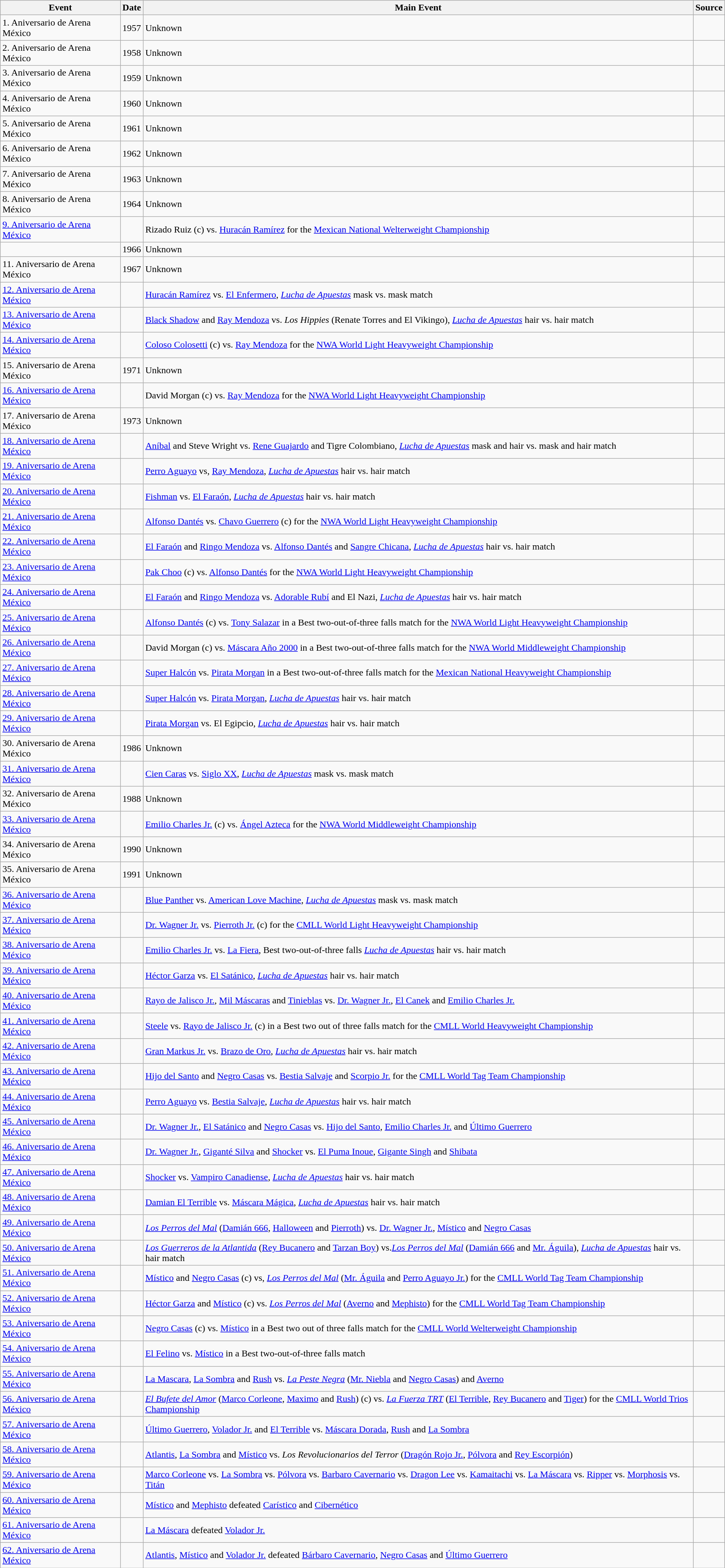<table class="wikitable">
<tr>
<th>Event</th>
<th>Date</th>
<th>Main Event</th>
<th>Source</th>
</tr>
<tr>
<td>1. Aniversario de Arena México</td>
<td>1957</td>
<td>Unknown</td>
<td> </td>
</tr>
<tr>
<td>2. Aniversario de Arena México</td>
<td>1958</td>
<td>Unknown</td>
<td> </td>
</tr>
<tr>
<td>3. Aniversario de Arena México</td>
<td>1959</td>
<td>Unknown</td>
<td> </td>
</tr>
<tr>
<td>4. Aniversario de Arena México</td>
<td>1960</td>
<td>Unknown</td>
<td> </td>
</tr>
<tr>
<td>5. Aniversario de Arena México</td>
<td>1961</td>
<td>Unknown</td>
<td> </td>
</tr>
<tr>
<td>6. Aniversario de Arena México</td>
<td>1962</td>
<td>Unknown</td>
<td> </td>
</tr>
<tr>
<td>7. Aniversario de Arena México</td>
<td>1963</td>
<td>Unknown</td>
<td> </td>
</tr>
<tr>
<td>8. Aniversario de Arena México</td>
<td>1964</td>
<td>Unknown</td>
<td> </td>
</tr>
<tr>
<td><a href='#'>9. Aniversario de Arena México</a></td>
<td></td>
<td>Rizado Ruiz (c) vs. <a href='#'>Huracán Ramírez</a> for the <a href='#'>Mexican National Welterweight Championship</a></td>
<td></td>
</tr>
<tr>
<td></td>
<td>1966</td>
<td>Unknown</td>
<td> </td>
</tr>
<tr>
<td>11. Aniversario de Arena México</td>
<td>1967</td>
<td>Unknown</td>
<td> </td>
</tr>
<tr>
<td><a href='#'>12. Aniversario de Arena México</a></td>
<td></td>
<td><a href='#'>Huracán Ramírez</a> vs. <a href='#'>El Enfermero</a>, <em><a href='#'>Lucha de Apuestas</a></em> mask vs. mask match</td>
<td></td>
</tr>
<tr>
<td><a href='#'>13. Aniversario de Arena México</a></td>
<td></td>
<td><a href='#'>Black Shadow</a> and <a href='#'>Ray Mendoza</a> vs. <em>Los Hippies</em> (Renate Torres and El Vikingo), <em><a href='#'>Lucha de Apuestas</a></em> hair vs. hair match</td>
<td></td>
</tr>
<tr>
<td><a href='#'>14. Aniversario de Arena México</a></td>
<td></td>
<td><a href='#'>Coloso Colosetti</a> (c) vs. <a href='#'>Ray Mendoza</a> for the <a href='#'>NWA World Light Heavyweight Championship</a></td>
<td></td>
</tr>
<tr>
<td>15. Aniversario de Arena México</td>
<td>1971</td>
<td>Unknown</td>
<td> </td>
</tr>
<tr>
<td><a href='#'>16. Aniversario de Arena México</a></td>
<td></td>
<td>David Morgan (c) vs. <a href='#'>Ray Mendoza</a> for the <a href='#'>NWA World Light Heavyweight Championship</a></td>
<td></td>
</tr>
<tr>
<td>17. Aniversario de Arena México</td>
<td>1973</td>
<td>Unknown</td>
<td> </td>
</tr>
<tr>
<td><a href='#'>18. Aniversario de Arena México</a></td>
<td></td>
<td><a href='#'>Aníbal</a> and Steve Wright vs. <a href='#'>Rene Guajardo</a> and Tigre Colombiano, <em><a href='#'>Lucha de Apuestas</a></em> mask and hair vs. mask and hair match</td>
<td></td>
</tr>
<tr>
<td><a href='#'>19. Aniversario de Arena México</a></td>
<td></td>
<td><a href='#'>Perro Aguayo</a> vs, <a href='#'>Ray Mendoza</a>, <em><a href='#'>Lucha de Apuestas</a></em> hair vs. hair match</td>
<td></td>
</tr>
<tr>
<td><a href='#'>20. Aniversario de Arena México</a></td>
<td></td>
<td><a href='#'>Fishman</a> vs. <a href='#'>El Faraón</a>, <em><a href='#'>Lucha de Apuestas</a></em> hair vs. hair match</td>
<td></td>
</tr>
<tr>
<td><a href='#'>21. Aniversario de Arena México</a></td>
<td></td>
<td><a href='#'>Alfonso Dantés</a> vs. <a href='#'>Chavo Guerrero</a> (c) for the <a href='#'>NWA World Light Heavyweight Championship</a></td>
<td></td>
</tr>
<tr>
<td><a href='#'>22. Aniversario de Arena México</a></td>
<td></td>
<td><a href='#'>El Faraón</a> and <a href='#'>Ringo Mendoza</a> vs. <a href='#'>Alfonso Dantés</a> and <a href='#'>Sangre Chicana</a>, <em><a href='#'>Lucha de Apuestas</a></em> hair vs. hair match</td>
<td></td>
</tr>
<tr>
<td><a href='#'>23. Aniversario de Arena México</a></td>
<td></td>
<td><a href='#'>Pak Choo</a> (c) vs. <a href='#'>Alfonso Dantés</a> for the <a href='#'>NWA World Light Heavyweight Championship</a></td>
<td></td>
</tr>
<tr>
<td><a href='#'>24. Aniversario de Arena México</a></td>
<td></td>
<td><a href='#'>El Faraón</a> and <a href='#'>Ringo Mendoza</a> vs. <a href='#'>Adorable Rubí</a> and El Nazi, <em><a href='#'>Lucha de Apuestas</a></em> hair vs. hair match</td>
<td></td>
</tr>
<tr>
<td><a href='#'>25. Aniversario de Arena México</a></td>
<td></td>
<td><a href='#'>Alfonso Dantés</a> (c) vs. <a href='#'>Tony Salazar</a> in a Best two-out-of-three falls match for the <a href='#'>NWA World Light Heavyweight Championship</a></td>
<td> </td>
</tr>
<tr>
<td><a href='#'>26. Aniversario de Arena México</a></td>
<td></td>
<td>David Morgan (c) vs. <a href='#'>Máscara Año 2000</a> in a Best two-out-of-three falls match for the <a href='#'>NWA World Middleweight Championship</a></td>
<td></td>
</tr>
<tr>
<td><a href='#'>27. Aniversario de Arena México</a></td>
<td></td>
<td><a href='#'>Super Halcón</a> vs. <a href='#'>Pirata Morgan</a> in a Best two-out-of-three falls match for the <a href='#'>Mexican National Heavyweight Championship</a></td>
<td></td>
</tr>
<tr>
<td><a href='#'>28. Aniversario de Arena México</a></td>
<td></td>
<td><a href='#'>Super Halcón</a> vs. <a href='#'>Pirata Morgan</a>, <em><a href='#'>Lucha de Apuestas</a></em> hair vs. hair match</td>
<td></td>
</tr>
<tr>
<td><a href='#'>29. Aniversario de Arena México</a></td>
<td></td>
<td><a href='#'>Pirata Morgan</a> vs. El Egipcio, <em><a href='#'>Lucha de Apuestas</a></em> hair vs. hair match</td>
<td></td>
</tr>
<tr>
<td>30. Aniversario de Arena México</td>
<td>1986</td>
<td>Unknown</td>
<td> </td>
</tr>
<tr>
<td><a href='#'>31. Aniversario de Arena México</a></td>
<td></td>
<td><a href='#'>Cien Caras</a> vs. <a href='#'>Siglo XX</a>, <em><a href='#'>Lucha de Apuestas</a></em> mask vs. mask match</td>
<td></td>
</tr>
<tr>
<td>32. Aniversario de Arena México</td>
<td>1988</td>
<td>Unknown</td>
<td> </td>
</tr>
<tr>
<td><a href='#'>33. Aniversario de Arena México</a></td>
<td></td>
<td><a href='#'>Emilio Charles Jr.</a> (c) vs. <a href='#'>Ángel Azteca</a> for the <a href='#'>NWA World Middleweight Championship</a></td>
<td></td>
</tr>
<tr>
<td>34. Aniversario de Arena México</td>
<td>1990</td>
<td>Unknown</td>
<td> </td>
</tr>
<tr>
<td>35. Aniversario de Arena México</td>
<td>1991</td>
<td>Unknown</td>
<td> </td>
</tr>
<tr>
<td><a href='#'>36. Aniversario de Arena México</a></td>
<td></td>
<td><a href='#'>Blue Panther</a> vs. <a href='#'>American Love Machine</a>, <em><a href='#'>Lucha de Apuestas</a></em> mask vs. mask match</td>
<td></td>
</tr>
<tr>
<td><a href='#'>37. Aniversario de Arena México</a></td>
<td></td>
<td><a href='#'>Dr. Wagner Jr.</a> vs. <a href='#'>Pierroth Jr.</a> (c) for the <a href='#'>CMLL World Light Heavyweight Championship</a></td>
<td></td>
</tr>
<tr>
<td><a href='#'>38. Aniversario de Arena México</a></td>
<td></td>
<td><a href='#'>Emilio Charles Jr.</a> vs. <a href='#'>La Fiera</a>, Best two-out-of-three falls <em><a href='#'>Lucha de Apuestas</a></em> hair vs. hair match</td>
<td></td>
</tr>
<tr>
<td><a href='#'>39. Aniversario de Arena México</a></td>
<td></td>
<td><a href='#'>Héctor Garza</a> vs. <a href='#'>El Satánico</a>, <em><a href='#'>Lucha de Apuestas</a></em> hair vs. hair match</td>
<td></td>
</tr>
<tr>
<td><a href='#'>40. Aniversario de Arena México</a></td>
<td></td>
<td><a href='#'>Rayo de Jalisco Jr.</a>, <a href='#'>Mil Máscaras</a> and <a href='#'>Tinieblas</a> vs. <a href='#'>Dr. Wagner Jr.</a>, <a href='#'>El Canek</a> and <a href='#'>Emilio Charles Jr.</a></td>
<td></td>
</tr>
<tr>
<td><a href='#'>41. Aniversario de Arena México</a></td>
<td></td>
<td><a href='#'>Steele</a> vs. <a href='#'>Rayo de Jalisco Jr.</a> (c) in a Best two out of three falls match for the <a href='#'>CMLL World Heavyweight Championship</a></td>
<td></td>
</tr>
<tr>
<td><a href='#'>42. Aniversario de Arena México</a></td>
<td></td>
<td><a href='#'>Gran Markus Jr.</a> vs. <a href='#'>Brazo de Oro</a>, <em><a href='#'>Lucha de Apuestas</a></em> hair vs. hair match</td>
<td></td>
</tr>
<tr>
<td><a href='#'>43. Aniversario de Arena México</a></td>
<td></td>
<td><a href='#'>Hijo del Santo</a> and <a href='#'>Negro Casas</a> vs. <a href='#'>Bestia Salvaje</a> and <a href='#'>Scorpio Jr.</a> for the <a href='#'>CMLL World Tag Team Championship</a></td>
<td></td>
</tr>
<tr>
<td><a href='#'>44. Aniversario de Arena México</a></td>
<td></td>
<td><a href='#'>Perro Aguayo</a> vs. <a href='#'>Bestia Salvaje</a>, <em><a href='#'>Lucha de Apuestas</a></em> hair vs. hair match</td>
<td></td>
</tr>
<tr>
<td><a href='#'>45. Aniversario de Arena México</a></td>
<td></td>
<td><a href='#'>Dr. Wagner Jr.</a>, <a href='#'>El Satánico</a> and <a href='#'>Negro Casas</a> vs. <a href='#'>Hijo del Santo</a>, <a href='#'>Emilio Charles Jr.</a> and <a href='#'>Último Guerrero</a></td>
<td></td>
</tr>
<tr>
<td><a href='#'>46. Aniversario de Arena México</a></td>
<td></td>
<td><a href='#'>Dr. Wagner Jr.</a>, <a href='#'>Giganté Silva</a> and <a href='#'>Shocker</a> vs. <a href='#'>El Puma Inoue</a>, <a href='#'>Gigante Singh</a> and <a href='#'>Shibata</a></td>
<td></td>
</tr>
<tr>
<td><a href='#'>47. Aniversario de Arena México</a></td>
<td></td>
<td><a href='#'>Shocker</a> vs. <a href='#'>Vampiro Canadiense</a>, <em><a href='#'>Lucha de Apuestas</a></em> hair vs. hair match</td>
<td></td>
</tr>
<tr>
<td><a href='#'>48. Aniversario de Arena México</a></td>
<td></td>
<td><a href='#'>Damian El Terrible</a> vs. <a href='#'>Máscara Mágica</a>, <em><a href='#'>Lucha de Apuestas</a></em> hair vs. hair match</td>
<td></td>
</tr>
<tr>
<td><a href='#'>49. Aniversario de Arena México</a></td>
<td></td>
<td><em><a href='#'>Los Perros del Mal</a></em> (<a href='#'>Damián 666</a>, <a href='#'>Halloween</a> and <a href='#'>Pierroth</a>) vs. <a href='#'>Dr. Wagner Jr.</a>, <a href='#'>Místico</a> and <a href='#'>Negro Casas</a></td>
<td></td>
</tr>
<tr>
<td><a href='#'>50. Aniversario de Arena México</a></td>
<td></td>
<td><em><a href='#'>Los Guerreros de la Atlantida</a></em> (<a href='#'>Rey Bucanero</a> and <a href='#'>Tarzan Boy</a>) vs.<em><a href='#'>Los Perros del Mal</a></em> (<a href='#'>Damián 666</a> and <a href='#'>Mr. Águila</a>), <em><a href='#'>Lucha de Apuestas</a></em> hair vs. hair match</td>
<td></td>
</tr>
<tr>
<td><a href='#'>51. Aniversario de Arena México</a></td>
<td></td>
<td><a href='#'>Místico</a> and <a href='#'>Negro Casas</a> (c) vs, <em><a href='#'>Los Perros del Mal</a></em> (<a href='#'>Mr. Águila</a> and <a href='#'>Perro Aguayo Jr.</a>) for the <a href='#'>CMLL World Tag Team Championship</a></td>
<td></td>
</tr>
<tr>
<td><a href='#'>52. Aniversario de Arena México</a></td>
<td></td>
<td><a href='#'>Héctor Garza</a> and <a href='#'>Místico</a> (c) vs. <em><a href='#'>Los Perros del Mal</a></em> (<a href='#'>Averno</a> and <a href='#'>Mephisto</a>) for the <a href='#'>CMLL World Tag Team Championship</a></td>
<td></td>
</tr>
<tr>
<td><a href='#'>53. Aniversario de Arena México</a></td>
<td></td>
<td><a href='#'>Negro Casas</a> (c) vs. <a href='#'>Místico</a> in a Best two out of three falls match for the <a href='#'>CMLL World Welterweight Championship</a></td>
<td></td>
</tr>
<tr>
<td><a href='#'>54. Aniversario de Arena México</a></td>
<td></td>
<td><a href='#'>El Felino</a> vs. <a href='#'>Místico</a> in a Best two-out-of-three falls match</td>
<td></td>
</tr>
<tr>
<td><a href='#'>55. Aniversario de Arena México</a></td>
<td></td>
<td><a href='#'>La Mascara</a>, <a href='#'>La Sombra</a> and <a href='#'>Rush</a> vs. <em><a href='#'>La Peste Negra</a></em> (<a href='#'>Mr. Niebla</a> and <a href='#'>Negro Casas</a>) and <a href='#'>Averno</a></td>
<td> </td>
</tr>
<tr>
<td><a href='#'>56. Aniversario de Arena México</a></td>
<td></td>
<td><em><a href='#'>El Bufete del Amor</a></em> (<a href='#'>Marco Corleone</a>, <a href='#'>Maximo</a> and <a href='#'>Rush</a>) (c) vs. <em><a href='#'>La Fuerza TRT</a></em> (<a href='#'>El Terrible</a>, <a href='#'>Rey Bucanero</a> and <a href='#'>Tiger</a>) for the <a href='#'>CMLL World Trios Championship</a></td>
<td></td>
</tr>
<tr>
<td><a href='#'>57. Aniversario de Arena México</a></td>
<td></td>
<td><a href='#'>Último Guerrero</a>, <a href='#'>Volador Jr.</a> and <a href='#'>El Terrible</a> vs. <a href='#'>Máscara Dorada</a>, <a href='#'>Rush</a> and <a href='#'>La Sombra</a></td>
<td></td>
</tr>
<tr>
<td><a href='#'>58. Aniversario de Arena México</a></td>
<td></td>
<td><a href='#'>Atlantis</a>, <a href='#'>La Sombra</a> and <a href='#'>Místico</a> vs. <em>Los Revolucionarios del Terror</em> (<a href='#'>Dragón Rojo Jr.</a>, <a href='#'>Pólvora</a> and <a href='#'>Rey Escorpión</a>)</td>
<td></td>
</tr>
<tr>
<td><a href='#'>59. Aniversario de Arena México</a></td>
<td></td>
<td><a href='#'>Marco Corleone</a> vs. <a href='#'>La Sombra</a> vs. <a href='#'>Pólvora</a> vs. <a href='#'>Barbaro Cavernario</a> vs. <a href='#'>Dragon Lee</a> vs. <a href='#'>Kamaitachi</a> vs. <a href='#'>La Máscara</a> vs. <a href='#'>Ripper</a> vs. <a href='#'>Morphosis</a> vs. <a href='#'>Titán</a></td>
<td></td>
</tr>
<tr>
<td><a href='#'>60. Aniversario de Arena México</a></td>
<td></td>
<td><a href='#'>Místico</a> and <a href='#'>Mephisto</a> defeated <a href='#'>Carístico</a> and <a href='#'>Cibernético</a></td>
<td></td>
</tr>
<tr>
<td><a href='#'>61. Aniversario de Arena México</a></td>
<td></td>
<td><a href='#'>La Máscara</a> defeated <a href='#'>Volador Jr.</a></td>
<td></td>
</tr>
<tr>
<td><a href='#'>62. Aniversario de Arena México</a></td>
<td></td>
<td><a href='#'>Atlantis</a>, <a href='#'>Místico</a> and <a href='#'>Volador Jr.</a> defeated <a href='#'>Bárbaro Cavernario</a>, <a href='#'>Negro Casas</a> and <a href='#'>Último Guerrero</a></td>
<td></td>
</tr>
</table>
